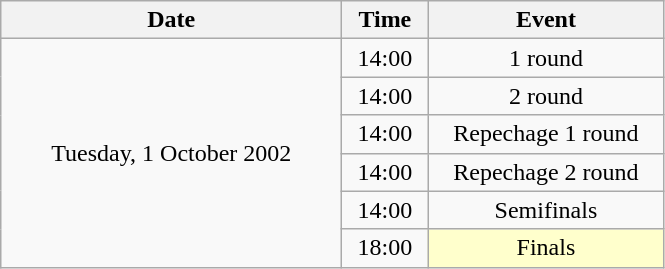<table class = "wikitable" style="text-align:center;">
<tr>
<th width=220>Date</th>
<th width=50>Time</th>
<th width=150>Event</th>
</tr>
<tr>
<td rowspan=6>Tuesday, 1 October 2002</td>
<td>14:00</td>
<td>1 round</td>
</tr>
<tr>
<td>14:00</td>
<td>2 round</td>
</tr>
<tr>
<td>14:00</td>
<td>Repechage 1 round</td>
</tr>
<tr>
<td>14:00</td>
<td>Repechage 2 round</td>
</tr>
<tr>
<td>14:00</td>
<td>Semifinals</td>
</tr>
<tr>
<td>18:00</td>
<td bgcolor=ffffcc>Finals</td>
</tr>
</table>
